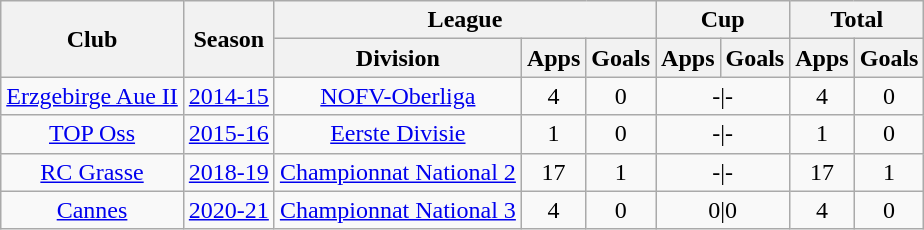<table class="wikitable" style="text-align:center;">
<tr>
<th rowspan="2">Club</th>
<th rowspan="2">Season</th>
<th colspan="3">League</th>
<th colspan="2">Cup</th>
<th colspan="2">Total</th>
</tr>
<tr>
<th>Division</th>
<th>Apps</th>
<th>Goals</th>
<th>Apps</th>
<th>Goals</th>
<th>Apps</th>
<th>Goals</th>
</tr>
<tr>
<td><a href='#'>Erzgebirge Aue II</a></td>
<td><a href='#'>2014-15</a></td>
<td><a href='#'>NOFV-Oberliga</a></td>
<td>4</td>
<td>0</td>
<td colspan="2">-|-</td>
<td>4</td>
<td>0</td>
</tr>
<tr>
<td><a href='#'>TOP Oss</a></td>
<td><a href='#'>2015-16</a></td>
<td><a href='#'>Eerste Divisie</a></td>
<td>1</td>
<td>0</td>
<td colspan="2">-|-</td>
<td>1</td>
<td>0</td>
</tr>
<tr>
<td><a href='#'>RC Grasse</a></td>
<td><a href='#'>2018-19</a></td>
<td><a href='#'>Championnat National 2</a></td>
<td>17</td>
<td>1</td>
<td colspan="2">-|-</td>
<td>17</td>
<td>1</td>
</tr>
<tr>
<td><a href='#'>Cannes</a></td>
<td><a href='#'>2020-21</a></td>
<td><a href='#'>Championnat National 3</a></td>
<td>4</td>
<td>0</td>
<td colspan="2">0|0</td>
<td>4</td>
<td>0</td>
</tr>
</table>
